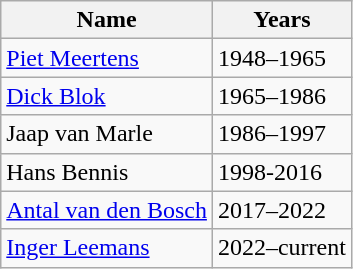<table class="wikitable">
<tr>
<th>Name</th>
<th>Years</th>
</tr>
<tr>
<td><a href='#'>Piet Meertens</a></td>
<td>1948–1965</td>
</tr>
<tr>
<td><a href='#'>Dick Blok</a></td>
<td>1965–1986</td>
</tr>
<tr>
<td>Jaap van Marle</td>
<td>1986–1997</td>
</tr>
<tr>
<td>Hans Bennis</td>
<td>1998-2016</td>
</tr>
<tr>
<td><a href='#'>Antal van den Bosch</a></td>
<td>2017–2022</td>
</tr>
<tr>
<td><a href='#'>Inger Leemans</a></td>
<td>2022–current</td>
</tr>
</table>
